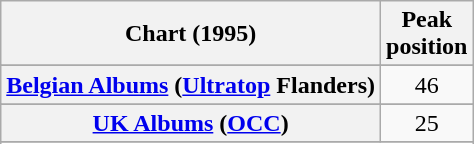<table class="wikitable sortable plainrowheaders" style="text-align:center;">
<tr>
<th>Chart (1995)</th>
<th>Peak<br>position</th>
</tr>
<tr>
</tr>
<tr>
</tr>
<tr>
<th scope="row"><a href='#'>Belgian Albums</a> (<a href='#'>Ultratop</a> Flanders)</th>
<td align="center">46</td>
</tr>
<tr>
</tr>
<tr>
</tr>
<tr>
</tr>
<tr>
</tr>
<tr>
</tr>
<tr>
<th scope="row"><a href='#'>UK Albums</a> (<a href='#'>OCC</a>)</th>
<td align="center">25</td>
</tr>
<tr>
</tr>
<tr>
</tr>
</table>
